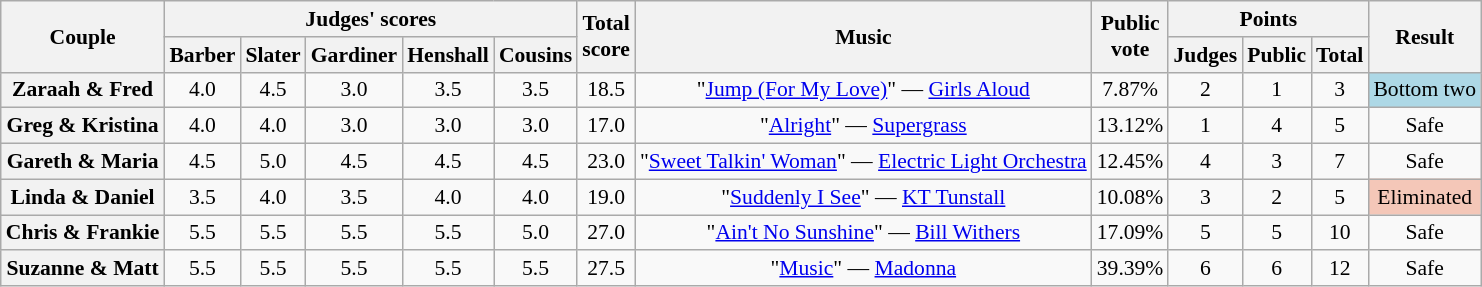<table class="wikitable sortable" style="text-align:center; ; font-size:90%">
<tr>
<th scope="col" rowspan=2>Couple</th>
<th scope="col" colspan=5 class="unsortable">Judges' scores</th>
<th scope="col" rowspan=2>Total<br>score</th>
<th scope="col" rowspan=2 class="unsortable">Music</th>
<th scope="col" rowspan=2>Public<br>vote</th>
<th scope="col" colspan=3>Points</th>
<th scope="col" rowspan=2 class="unsortable">Result</th>
</tr>
<tr>
<th class="unsortable">Barber</th>
<th class="unsortable">Slater</th>
<th class="unsortable">Gardiner</th>
<th class="unsortable">Henshall</th>
<th class="unsortable">Cousins</th>
<th class="unsortable">Judges</th>
<th class="unsortable">Public</th>
<th>Total</th>
</tr>
<tr>
<th scope="row">Zaraah & Fred</th>
<td>4.0</td>
<td>4.5</td>
<td>3.0</td>
<td>3.5</td>
<td>3.5</td>
<td>18.5</td>
<td>"<a href='#'>Jump (For My Love)</a>" — <a href='#'>Girls Aloud</a></td>
<td>7.87%</td>
<td>2</td>
<td>1</td>
<td>3</td>
<td bgcolor=lightblue>Bottom two</td>
</tr>
<tr>
<th scope="row">Greg & Kristina</th>
<td>4.0</td>
<td>4.0</td>
<td>3.0</td>
<td>3.0</td>
<td>3.0</td>
<td>17.0</td>
<td>"<a href='#'>Alright</a>" — <a href='#'>Supergrass</a></td>
<td>13.12%</td>
<td>1</td>
<td>4</td>
<td>5</td>
<td>Safe</td>
</tr>
<tr>
<th scope="row">Gareth & Maria</th>
<td>4.5</td>
<td>5.0</td>
<td>4.5</td>
<td>4.5</td>
<td>4.5</td>
<td>23.0</td>
<td>"<a href='#'>Sweet Talkin' Woman</a>" — <a href='#'>Electric Light Orchestra</a></td>
<td>12.45%</td>
<td>4</td>
<td>3</td>
<td>7</td>
<td>Safe</td>
</tr>
<tr>
<th scope="row">Linda & Daniel</th>
<td>3.5</td>
<td>4.0</td>
<td>3.5</td>
<td>4.0</td>
<td>4.0</td>
<td>19.0</td>
<td>"<a href='#'>Suddenly I See</a>" — <a href='#'>KT Tunstall</a></td>
<td>10.08%</td>
<td>3</td>
<td>2</td>
<td>5</td>
<td bgcolor="f4c7b8">Eliminated</td>
</tr>
<tr>
<th scope="row">Chris & Frankie</th>
<td>5.5</td>
<td>5.5</td>
<td>5.5</td>
<td>5.5</td>
<td>5.0</td>
<td>27.0</td>
<td>"<a href='#'>Ain't No Sunshine</a>" — <a href='#'>Bill Withers</a></td>
<td>17.09%</td>
<td>5</td>
<td>5</td>
<td>10</td>
<td>Safe</td>
</tr>
<tr>
<th scope="row">Suzanne & Matt</th>
<td>5.5</td>
<td>5.5</td>
<td>5.5</td>
<td>5.5</td>
<td>5.5</td>
<td>27.5</td>
<td>"<a href='#'>Music</a>" — <a href='#'>Madonna</a></td>
<td>39.39%</td>
<td>6</td>
<td>6</td>
<td>12</td>
<td>Safe</td>
</tr>
</table>
